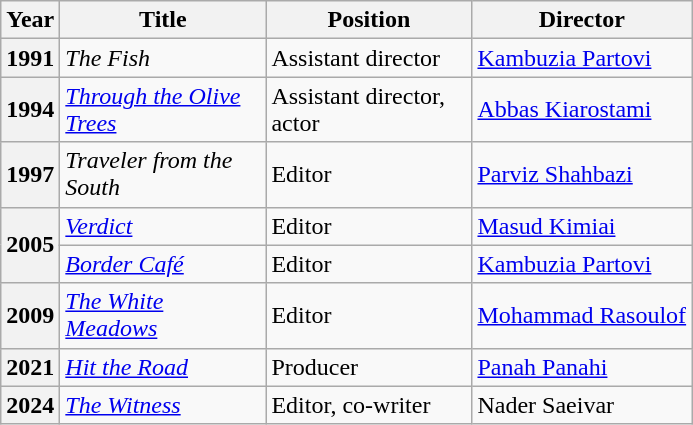<table class="wikitable">
<tr>
<th width="5">Year</th>
<th width="130">Title</th>
<th width="130">Position</th>
<th>Director</th>
</tr>
<tr>
<th>1991</th>
<td><em>The Fish</em></td>
<td>Assistant director</td>
<td><a href='#'>Kambuzia Partovi</a></td>
</tr>
<tr>
<th>1994</th>
<td><em><a href='#'>Through the Olive Trees</a></em></td>
<td>Assistant director, actor</td>
<td><a href='#'>Abbas Kiarostami</a></td>
</tr>
<tr>
<th>1997</th>
<td><em>Traveler from the South</em></td>
<td>Editor</td>
<td><a href='#'>Parviz Shahbazi</a></td>
</tr>
<tr>
<th rowspan="2">2005</th>
<td><em><a href='#'>Verdict</a></em></td>
<td>Editor</td>
<td><a href='#'>Masud Kimiai</a></td>
</tr>
<tr>
<td><em><a href='#'>Border Café</a></em></td>
<td>Editor</td>
<td><a href='#'>Kambuzia Partovi</a></td>
</tr>
<tr>
<th>2009</th>
<td><em><a href='#'>The White Meadows</a></em></td>
<td>Editor</td>
<td><a href='#'>Mohammad Rasoulof</a></td>
</tr>
<tr>
<th>2021</th>
<td><em><a href='#'>Hit the Road</a></em></td>
<td>Producer</td>
<td><a href='#'>Panah Panahi</a></td>
</tr>
<tr>
<th>2024</th>
<td><em><a href='#'>The Witness</a></em></td>
<td>Editor, co-writer</td>
<td>Nader Saeivar</td>
</tr>
</table>
